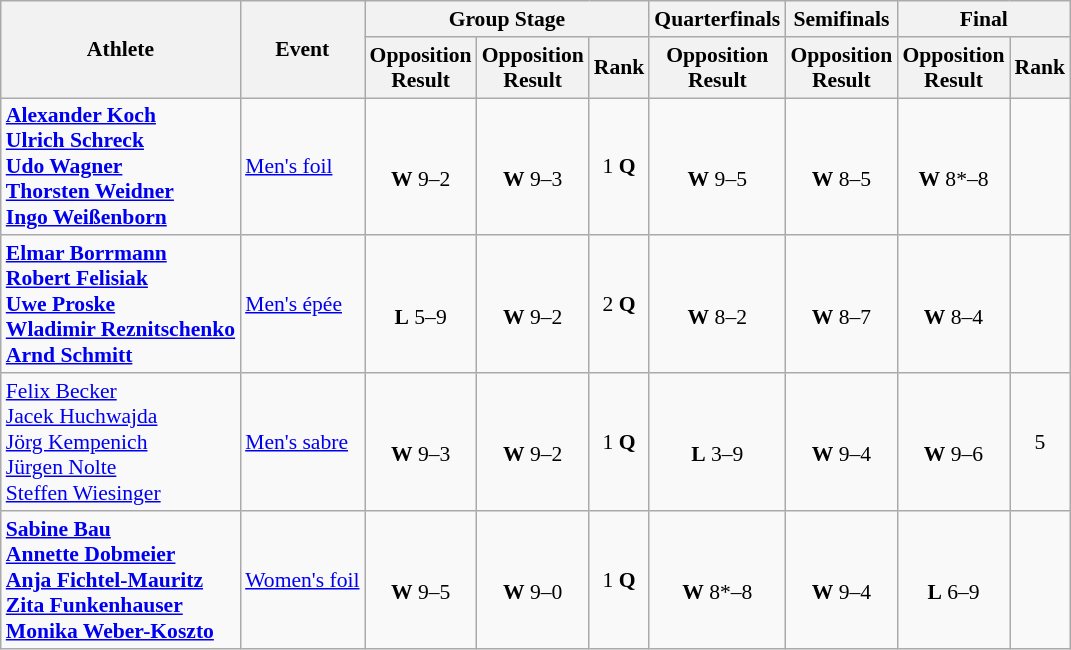<table class=wikitable style="font-size:90%">
<tr>
<th rowspan="2">Athlete</th>
<th rowspan="2">Event</th>
<th colspan="3">Group Stage</th>
<th>Quarterfinals</th>
<th>Semifinals</th>
<th colspan="2">Final</th>
</tr>
<tr>
<th>Opposition<br>Result</th>
<th>Opposition<br>Result</th>
<th>Rank</th>
<th>Opposition<br>Result</th>
<th>Opposition<br>Result</th>
<th>Opposition<br>Result</th>
<th>Rank</th>
</tr>
<tr align=center>
<td align=left><strong><a href='#'>Alexander Koch</a><br><a href='#'>Ulrich Schreck</a><br><a href='#'>Udo Wagner</a><br><a href='#'>Thorsten Weidner</a><br><a href='#'>Ingo Weißenborn</a></strong></td>
<td align=left><a href='#'>Men's foil</a></td>
<td><br><strong>W</strong> 9–2</td>
<td><br><strong>W</strong> 9–3</td>
<td>1 <strong>Q</strong></td>
<td><br><strong>W</strong> 9–5</td>
<td><br><strong>W</strong> 8–5</td>
<td><br><strong>W</strong> 8*–8</td>
<td></td>
</tr>
<tr align=center>
<td align=left><strong><a href='#'>Elmar Borrmann</a><br><a href='#'>Robert Felisiak</a><br><a href='#'>Uwe Proske</a><br><a href='#'>Wladimir Reznitschenko</a><br><a href='#'>Arnd Schmitt</a></strong></td>
<td align=left><a href='#'>Men's épée</a></td>
<td><br><strong>L</strong> 5–9</td>
<td><br><strong>W</strong> 9–2</td>
<td>2 <strong>Q</strong></td>
<td><br><strong>W</strong> 8–2</td>
<td><br><strong>W</strong> 8–7</td>
<td><br><strong>W</strong> 8–4</td>
<td></td>
</tr>
<tr align=center>
<td align=left><a href='#'>Felix Becker</a><br><a href='#'>Jacek Huchwajda</a><br><a href='#'>Jörg Kempenich</a><br><a href='#'>Jürgen Nolte</a><br><a href='#'>Steffen Wiesinger</a></td>
<td align=left><a href='#'>Men's sabre</a></td>
<td><br><strong>W</strong> 9–3</td>
<td><br><strong>W</strong> 9–2</td>
<td>1 <strong>Q</strong></td>
<td><br><strong>L</strong> 3–9</td>
<td><br><strong>W</strong> 9–4</td>
<td><br><strong>W</strong> 9–6</td>
<td>5</td>
</tr>
<tr align=center>
<td align=left><strong><a href='#'>Sabine Bau</a><br><a href='#'>Annette Dobmeier</a><br><a href='#'>Anja Fichtel-Mauritz</a><br><a href='#'>Zita Funkenhauser</a><br><a href='#'>Monika Weber-Koszto</a></strong></td>
<td align=left><a href='#'>Women's foil</a></td>
<td><br><strong>W</strong> 9–5</td>
<td><br><strong>W</strong> 9–0</td>
<td>1 <strong>Q</strong></td>
<td><br><strong>W</strong> 8*–8</td>
<td><br><strong>W</strong> 9–4</td>
<td><br><strong>L</strong> 6–9</td>
<td></td>
</tr>
</table>
